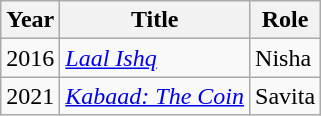<table class="wikitable sortable">
<tr>
<th>Year</th>
<th>Title</th>
<th>Role</th>
</tr>
<tr>
<td>2016</td>
<td><em><a href='#'>Laal Ishq</a></em></td>
<td>Nisha</td>
</tr>
<tr>
<td>2021</td>
<td><em><a href='#'>Kabaad: The Coin</a></em></td>
<td>Savita</td>
</tr>
</table>
